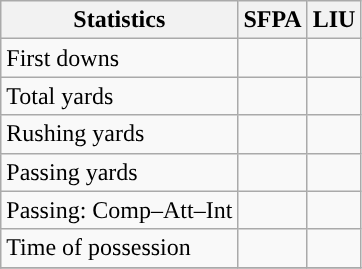<table class="wikitable" style="float: left;">
<tr>
<th>Statistics</th>
<th>SFPA</th>
<th>LIU</th>
</tr>
<tr>
<td>First downs</td>
<td></td>
<td></td>
</tr>
<tr>
<td>Total yards</td>
<td></td>
<td></td>
</tr>
<tr>
<td>Rushing yards</td>
<td></td>
<td></td>
</tr>
<tr>
<td>Passing yards</td>
<td></td>
<td></td>
</tr>
<tr>
<td>Passing: Comp–Att–Int</td>
<td></td>
<td></td>
</tr>
<tr>
<td>Time of possession</td>
<td></td>
<td></td>
</tr>
<tr>
</tr>
</table>
